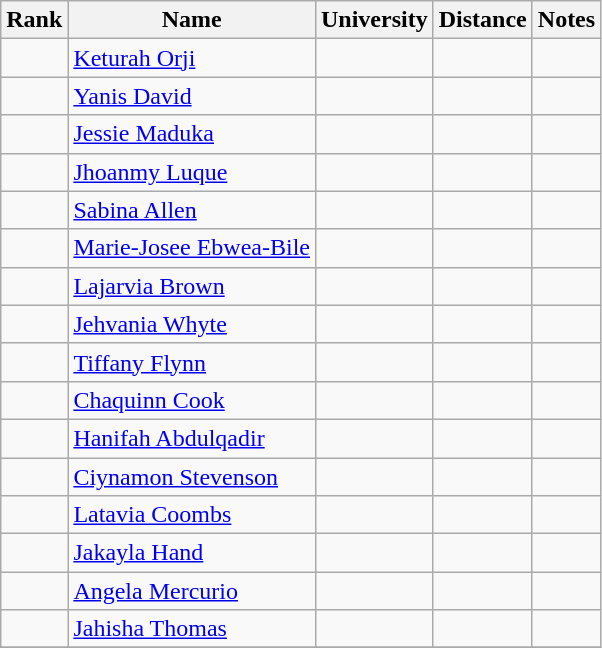<table class="wikitable sortable" style="text-align:center">
<tr>
<th>Rank</th>
<th>Name</th>
<th>University</th>
<th>Distance</th>
<th>Notes</th>
</tr>
<tr>
<td></td>
<td align=left><a href='#'>Keturah Orji</a></td>
<td></td>
<td><strong></strong></td>
<td> </td>
</tr>
<tr>
<td></td>
<td align=left><a href='#'>Yanis David</a></td>
<td></td>
<td><strong></strong></td>
<td></td>
</tr>
<tr>
<td></td>
<td align=left><a href='#'>Jessie Maduka</a></td>
<td></td>
<td><strong></strong></td>
<td></td>
</tr>
<tr>
<td></td>
<td align=left><a href='#'>Jhoanmy Luque</a></td>
<td></td>
<td><strong></strong></td>
<td></td>
</tr>
<tr>
<td></td>
<td align=left><a href='#'>Sabina Allen</a></td>
<td></td>
<td><strong></strong></td>
<td></td>
</tr>
<tr>
<td></td>
<td align=left><a href='#'>Marie-Josee Ebwea-Bile</a></td>
<td></td>
<td><strong></strong></td>
<td></td>
</tr>
<tr>
<td></td>
<td align=left><a href='#'>Lajarvia Brown</a></td>
<td></td>
<td><strong></strong></td>
<td></td>
</tr>
<tr>
<td></td>
<td align=left><a href='#'>Jehvania Whyte</a></td>
<td></td>
<td><strong></strong></td>
<td></td>
</tr>
<tr>
<td></td>
<td align=left><a href='#'>Tiffany Flynn</a></td>
<td></td>
<td><strong></strong></td>
<td></td>
</tr>
<tr>
<td></td>
<td align=left><a href='#'>Chaquinn Cook</a></td>
<td></td>
<td><strong></strong></td>
<td></td>
</tr>
<tr>
<td></td>
<td align=left><a href='#'>Hanifah Abdulqadir</a></td>
<td></td>
<td><strong></strong></td>
<td></td>
</tr>
<tr>
<td></td>
<td align=left><a href='#'>Ciynamon Stevenson</a></td>
<td></td>
<td><strong></strong></td>
<td></td>
</tr>
<tr>
<td></td>
<td align=left><a href='#'>Latavia Coombs</a></td>
<td></td>
<td><strong></strong></td>
<td></td>
</tr>
<tr>
<td></td>
<td align=left><a href='#'>Jakayla Hand</a></td>
<td></td>
<td><strong></strong></td>
<td></td>
</tr>
<tr>
<td></td>
<td align=left><a href='#'>Angela Mercurio</a></td>
<td></td>
<td><strong></strong></td>
<td></td>
</tr>
<tr>
<td></td>
<td align=left><a href='#'>Jahisha Thomas</a></td>
<td></td>
<td><strong></strong></td>
<td></td>
</tr>
<tr>
</tr>
</table>
